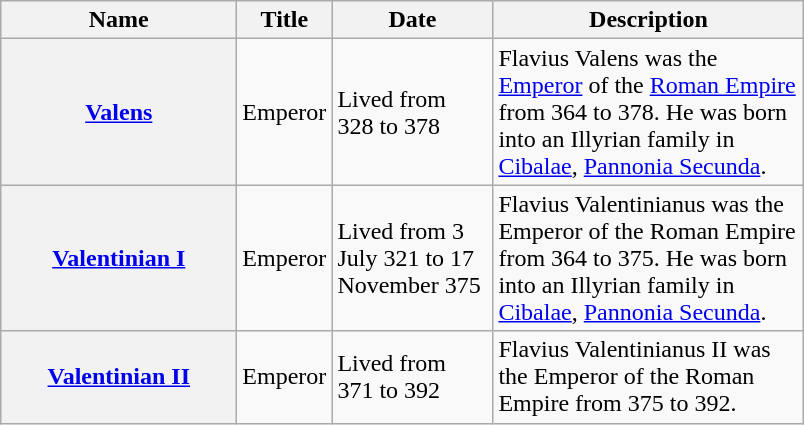<table class="wikitable sortable">
<tr>
<th scope="col" style="width: 150px;">Name</th>
<th scope="col" style="width: 50px;">Title</th>
<th scope="col" style="width: 100px;">Date</th>
<th scope="col" style="width: 200px;">Description</th>
</tr>
<tr>
<th><a href='#'>Valens</a></th>
<td>Emperor</td>
<td>Lived from 328 to 378</td>
<td>Flavius Valens was the <a href='#'>Emperor</a> of the <a href='#'>Roman Empire</a> from 364 to 378. He was born into an Illyrian family in <a href='#'>Cibalae</a>, <a href='#'>Pannonia Secunda</a>.</td>
</tr>
<tr>
<th><a href='#'>Valentinian I</a></th>
<td>Emperor</td>
<td>Lived from 3 July 321 to 17 November 375</td>
<td>Flavius Valentinianus was the Emperor of the Roman Empire from 364 to 375. He was born into an Illyrian family in <a href='#'>Cibalae</a>, <a href='#'>Pannonia Secunda</a>.</td>
</tr>
<tr>
<th><a href='#'>Valentinian II</a></th>
<td>Emperor</td>
<td>Lived from 371 to 392</td>
<td>Flavius Valentinianus II was the Emperor of the Roman Empire from 375 to 392.</td>
</tr>
</table>
